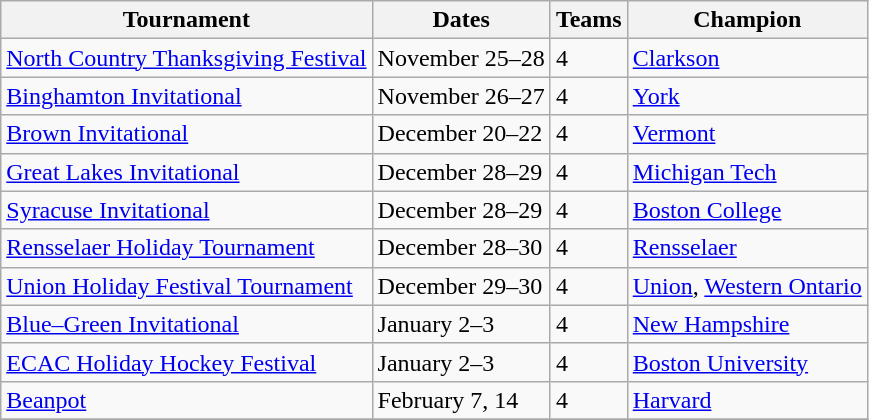<table class="wikitable">
<tr>
<th>Tournament</th>
<th>Dates</th>
<th>Teams</th>
<th>Champion</th>
</tr>
<tr>
<td><a href='#'>North Country Thanksgiving Festival</a></td>
<td>November 25–28</td>
<td>4</td>
<td><a href='#'>Clarkson</a></td>
</tr>
<tr>
<td><a href='#'>Binghamton Invitational</a></td>
<td>November 26–27</td>
<td>4</td>
<td><a href='#'>York</a></td>
</tr>
<tr>
<td><a href='#'>Brown Invitational</a></td>
<td>December 20–22</td>
<td>4</td>
<td><a href='#'>Vermont</a></td>
</tr>
<tr>
<td><a href='#'>Great Lakes Invitational</a></td>
<td>December 28–29</td>
<td>4</td>
<td><a href='#'>Michigan Tech</a></td>
</tr>
<tr>
<td><a href='#'>Syracuse Invitational</a></td>
<td>December 28–29</td>
<td>4</td>
<td><a href='#'>Boston College</a></td>
</tr>
<tr>
<td><a href='#'>Rensselaer Holiday Tournament</a></td>
<td>December 28–30</td>
<td>4</td>
<td><a href='#'>Rensselaer</a></td>
</tr>
<tr>
<td><a href='#'>Union Holiday Festival Tournament</a></td>
<td>December 29–30</td>
<td>4</td>
<td><a href='#'>Union</a>, <a href='#'>Western Ontario</a></td>
</tr>
<tr>
<td><a href='#'>Blue–Green Invitational</a></td>
<td>January 2–3</td>
<td>4</td>
<td><a href='#'>New Hampshire</a></td>
</tr>
<tr>
<td><a href='#'>ECAC Holiday Hockey Festival</a></td>
<td>January 2–3</td>
<td>4</td>
<td><a href='#'>Boston University</a></td>
</tr>
<tr>
<td><a href='#'>Beanpot</a></td>
<td>February 7, 14</td>
<td>4</td>
<td><a href='#'>Harvard</a></td>
</tr>
<tr>
</tr>
</table>
